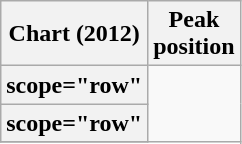<table class="wikitable sortable plainrowheaders">
<tr>
<th scope="col">Chart (2012)</th>
<th scope="col">Peak<br>position</th>
</tr>
<tr>
<th>scope="row"</th>
</tr>
<tr>
<th>scope="row"</th>
</tr>
<tr>
</tr>
</table>
